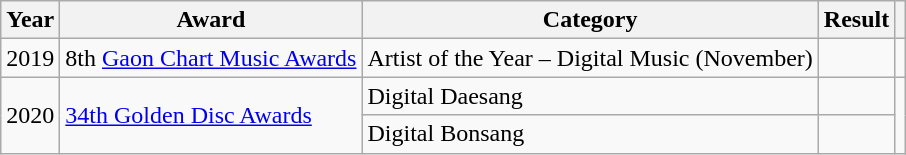<table class="wikitable">
<tr>
<th>Year</th>
<th>Award</th>
<th>Category</th>
<th>Result</th>
<th></th>
</tr>
<tr>
<td>2019</td>
<td>8th <a href='#'>Gaon Chart Music Awards</a></td>
<td>Artist of the Year – Digital Music (November)</td>
<td></td>
<td style="text-align:center;"></td>
</tr>
<tr>
<td rowspan="2">2020</td>
<td rowspan="2"><a href='#'>34th Golden Disc Awards</a></td>
<td>Digital Daesang</td>
<td></td>
<td style="text-align:center;" rowspan="2"></td>
</tr>
<tr>
<td>Digital Bonsang</td>
<td></td>
</tr>
</table>
